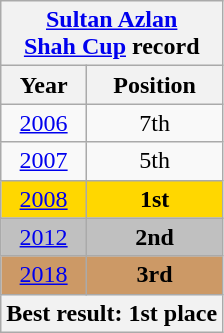<table class="wikitable" style="text-align: center;">
<tr>
<th colspan=2><a href='#'>Sultan Azlan<br>Shah Cup</a> record</th>
</tr>
<tr>
<th>Year</th>
<th>Position</th>
</tr>
<tr>
<td><a href='#'>2006</a></td>
<td>7th</td>
</tr>
<tr>
<td><a href='#'>2007</a></td>
<td>5th</td>
</tr>
<tr bgcolor=gold>
<td><a href='#'>2008</a></td>
<td><strong>1st</strong></td>
</tr>
<tr bgcolor=silver>
<td><a href='#'>2012</a></td>
<td><strong>2nd</strong></td>
</tr>
<tr bgcolor=cc9966>
<td><a href='#'>2018</a></td>
<td><strong>3rd</strong></td>
</tr>
<tr>
<th colspan=2>Best result: 1st place</th>
</tr>
</table>
